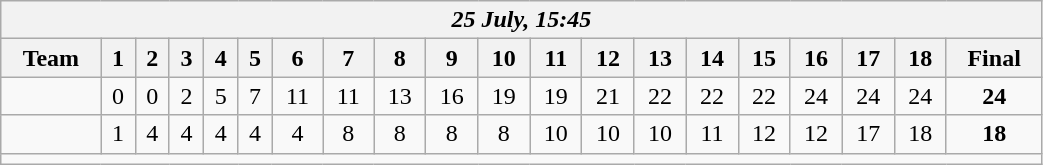<table class=wikitable style="text-align:center; width: 55%">
<tr>
<th colspan=20><em>25 July, 15:45</em></th>
</tr>
<tr>
<th>Team</th>
<th>1</th>
<th>2</th>
<th>3</th>
<th>4</th>
<th>5</th>
<th>6</th>
<th>7</th>
<th>8</th>
<th>9</th>
<th>10</th>
<th>11</th>
<th>12</th>
<th>13</th>
<th>14</th>
<th>15</th>
<th>16</th>
<th>17</th>
<th>18</th>
<th>Final</th>
</tr>
<tr>
<td align=left><strong></strong></td>
<td>0</td>
<td>0</td>
<td>2</td>
<td>5</td>
<td>7</td>
<td>11</td>
<td>11</td>
<td>13</td>
<td>16</td>
<td>19</td>
<td>19</td>
<td>21</td>
<td>22</td>
<td>22</td>
<td>22</td>
<td>24</td>
<td>24</td>
<td>24</td>
<td><strong>24</strong></td>
</tr>
<tr>
<td align=left></td>
<td>1</td>
<td>4</td>
<td>4</td>
<td>4</td>
<td>4</td>
<td>4</td>
<td>8</td>
<td>8</td>
<td>8</td>
<td>8</td>
<td>10</td>
<td>10</td>
<td>10</td>
<td>11</td>
<td>12</td>
<td>12</td>
<td>17</td>
<td>18</td>
<td><strong>18</strong></td>
</tr>
<tr>
<td colspan=20></td>
</tr>
</table>
